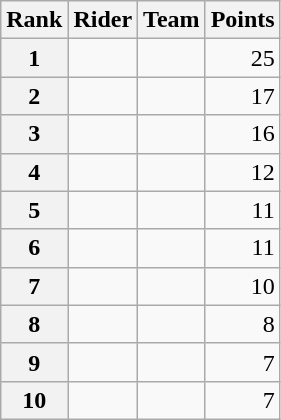<table class="wikitable" margin-bottom:0;">
<tr>
<th scope="col">Rank</th>
<th scope="col">Rider</th>
<th scope="col">Team</th>
<th scope="col">Points</th>
</tr>
<tr>
<th scope="row">1</th>
<td> </td>
<td></td>
<td align="right">25</td>
</tr>
<tr>
<th scope="row">2</th>
<td> </td>
<td></td>
<td align="right">17</td>
</tr>
<tr>
<th scope="row">3</th>
<td> </td>
<td></td>
<td align="right">16</td>
</tr>
<tr>
<th scope="row">4</th>
<td></td>
<td></td>
<td align="right">12</td>
</tr>
<tr>
<th scope="row">5</th>
<td></td>
<td></td>
<td align="right">11</td>
</tr>
<tr>
<th scope="row">6</th>
<td></td>
<td></td>
<td align="right">11</td>
</tr>
<tr>
<th scope="row">7</th>
<td></td>
<td></td>
<td align="right">10</td>
</tr>
<tr>
<th scope="row">8</th>
<td></td>
<td></td>
<td align="right">8</td>
</tr>
<tr>
<th scope="row">9</th>
<td></td>
<td></td>
<td align="right">7</td>
</tr>
<tr>
<th scope="row">10</th>
<td></td>
<td></td>
<td align="right">7</td>
</tr>
</table>
